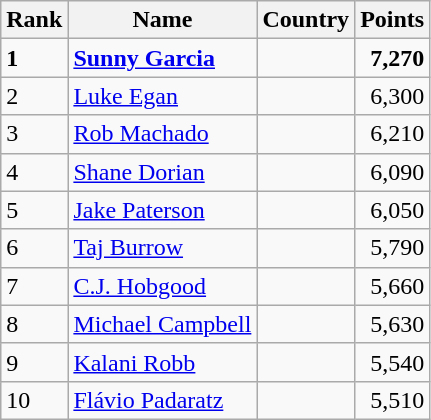<table class="wikitable">
<tr>
<th>Rank</th>
<th>Name</th>
<th>Country</th>
<th>Points</th>
</tr>
<tr>
<td><strong>1</strong></td>
<td><strong><a href='#'>Sunny Garcia</a></strong></td>
<td><strong></strong></td>
<td align=right><strong>7,270</strong></td>
</tr>
<tr>
<td>2</td>
<td><a href='#'>Luke Egan</a></td>
<td></td>
<td align=right>6,300</td>
</tr>
<tr>
<td>3</td>
<td><a href='#'>Rob Machado</a></td>
<td></td>
<td align=right>6,210</td>
</tr>
<tr>
<td>4</td>
<td><a href='#'>Shane Dorian</a></td>
<td></td>
<td align=right>6,090</td>
</tr>
<tr>
<td>5</td>
<td><a href='#'>Jake Paterson</a></td>
<td></td>
<td align=right>6,050</td>
</tr>
<tr>
<td>6</td>
<td><a href='#'>Taj Burrow</a></td>
<td></td>
<td align=right>5,790</td>
</tr>
<tr>
<td>7</td>
<td><a href='#'>C.J. Hobgood</a></td>
<td></td>
<td align=right>5,660</td>
</tr>
<tr>
<td>8</td>
<td><a href='#'>Michael Campbell</a></td>
<td></td>
<td align=right>5,630</td>
</tr>
<tr>
<td>9</td>
<td><a href='#'>Kalani Robb</a></td>
<td></td>
<td align=right>5,540</td>
</tr>
<tr>
<td>10</td>
<td><a href='#'>Flávio Padaratz</a></td>
<td></td>
<td align=right>5,510</td>
</tr>
</table>
